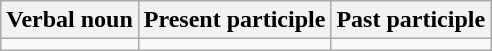<table class="wikitable">
<tr>
<th>Verbal noun</th>
<th>Present participle</th>
<th>Past participle</th>
</tr>
<tr>
<td></td>
<td></td>
<td></td>
</tr>
</table>
